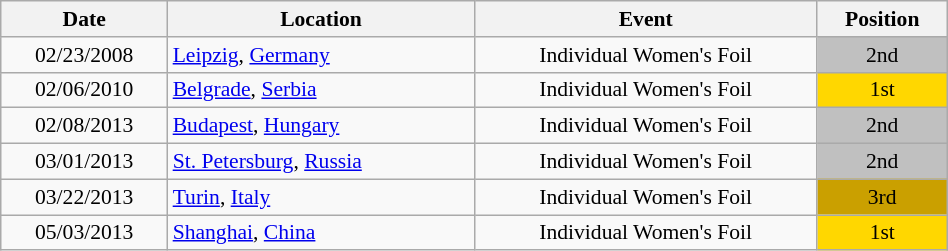<table class="wikitable" width="50%" style="font-size:90%; text-align:center;">
<tr>
<th>Date</th>
<th>Location</th>
<th>Event</th>
<th>Position</th>
</tr>
<tr>
<td>02/23/2008</td>
<td align="left"> <a href='#'>Leipzig</a>, <a href='#'>Germany</a></td>
<td>Individual Women's Foil</td>
<td bgcolor="silver">2nd</td>
</tr>
<tr>
<td>02/06/2010</td>
<td align="left"> <a href='#'>Belgrade</a>, <a href='#'>Serbia</a></td>
<td>Individual Women's Foil</td>
<td bgcolor="gold">1st</td>
</tr>
<tr>
<td>02/08/2013</td>
<td align="left"> <a href='#'>Budapest</a>, <a href='#'>Hungary</a></td>
<td>Individual Women's Foil</td>
<td bgcolor="silver">2nd</td>
</tr>
<tr>
<td>03/01/2013</td>
<td align="left"> <a href='#'>St. Petersburg</a>, <a href='#'>Russia</a></td>
<td>Individual Women's Foil</td>
<td bgcolor="silver">2nd</td>
</tr>
<tr>
<td>03/22/2013</td>
<td align="left"> <a href='#'>Turin</a>, <a href='#'>Italy</a></td>
<td>Individual Women's Foil</td>
<td bgcolor="caramel">3rd</td>
</tr>
<tr>
<td>05/03/2013</td>
<td align="left"> <a href='#'>Shanghai</a>, <a href='#'>China</a></td>
<td>Individual Women's Foil</td>
<td bgcolor="gold">1st</td>
</tr>
</table>
